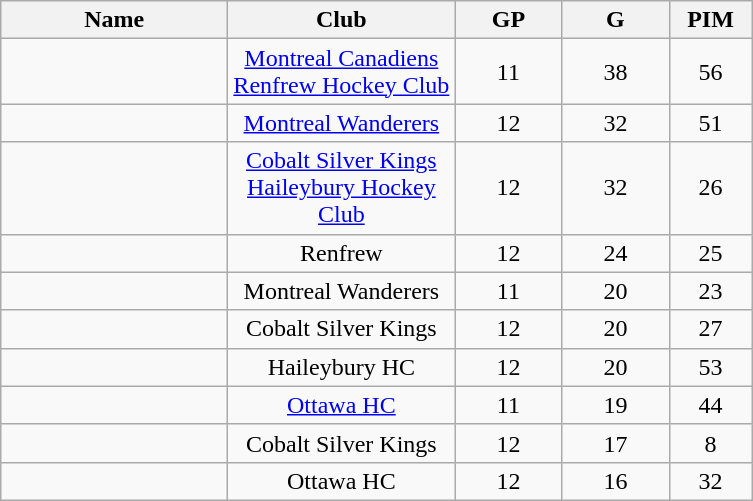<table class="wikitable" style="text-align:center;">
<tr>
<th style="width:9em">Name</th>
<th style="width:9em">Club</th>
<th style="width:4em">GP</th>
<th style="width:4em">G</th>
<th style="width:3em;">PIM</th>
</tr>
<tr>
<td align="left"></td>
<td><a href='#'>Montreal Canadiens</a><br><a href='#'>Renfrew Hockey Club</a></td>
<td>11</td>
<td>38</td>
<td>56</td>
</tr>
<tr>
<td align="left"></td>
<td><a href='#'>Montreal Wanderers</a></td>
<td>12</td>
<td>32</td>
<td>51</td>
</tr>
<tr>
<td align="left"></td>
<td><a href='#'>Cobalt Silver Kings</a><br><a href='#'>Haileybury Hockey Club</a></td>
<td>12</td>
<td>32</td>
<td>26</td>
</tr>
<tr>
<td align="left"></td>
<td>Renfrew</td>
<td>12</td>
<td>24</td>
<td>25</td>
</tr>
<tr>
<td align="left"></td>
<td>Montreal Wanderers</td>
<td>11</td>
<td>20</td>
<td>23</td>
</tr>
<tr>
<td align="left"></td>
<td>Cobalt Silver Kings</td>
<td>12</td>
<td>20</td>
<td>27</td>
</tr>
<tr>
<td align="left"></td>
<td>Haileybury HC</td>
<td>12</td>
<td>20</td>
<td>53</td>
</tr>
<tr>
<td align="left"></td>
<td><a href='#'>Ottawa HC</a></td>
<td>11</td>
<td>19</td>
<td>44</td>
</tr>
<tr>
<td align="left"></td>
<td>Cobalt Silver Kings</td>
<td>12</td>
<td>17</td>
<td>8</td>
</tr>
<tr>
<td align="left"></td>
<td>Ottawa HC</td>
<td>12</td>
<td>16</td>
<td>32</td>
</tr>
</table>
